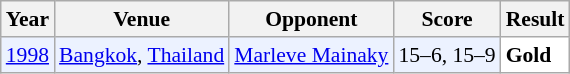<table class="sortable wikitable" style="font-size: 90%;">
<tr>
<th>Year</th>
<th>Venue</th>
<th>Opponent</th>
<th>Score</th>
<th>Result</th>
</tr>
<tr style="background:#ECF2FF">
<td align="center"><a href='#'>1998</a></td>
<td align="left"><a href='#'>Bangkok</a>, <a href='#'>Thailand</a></td>
<td align="left"> <a href='#'>Marleve Mainaky</a></td>
<td align="left">15–6, 15–9</td>
<td style="text-align:left; background:white"> <strong>Gold</strong></td>
</tr>
</table>
